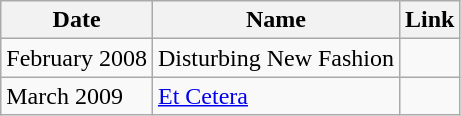<table class="wikitable">
<tr>
<th>Date</th>
<th>Name</th>
<th>Link</th>
</tr>
<tr>
<td>February 2008</td>
<td>Disturbing New Fashion</td>
<td></td>
</tr>
<tr>
<td>March 2009</td>
<td><a href='#'>Et Cetera</a></td>
<td></td>
</tr>
</table>
